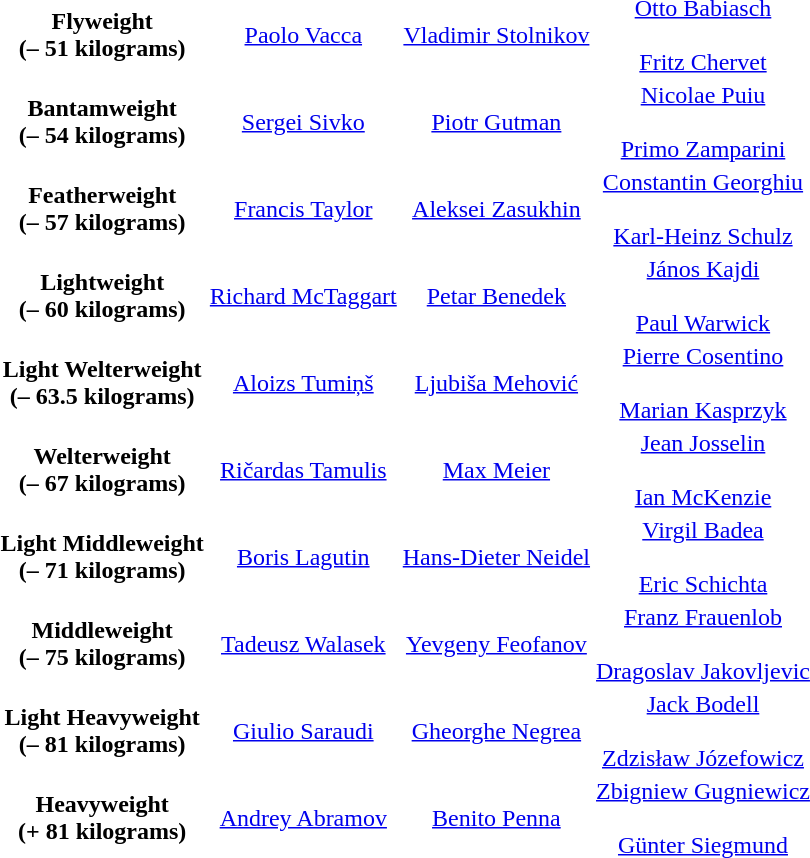<table>
<tr align="center">
<td><strong>Flyweight<br>(– 51 kilograms)</strong></td>
<td> <a href='#'>Paolo Vacca</a><br></td>
<td> <a href='#'>Vladimir Stolnikov</a><br></td>
<td> <a href='#'>Otto Babiasch</a><br><br> <a href='#'>Fritz Chervet</a><br></td>
</tr>
<tr align="center">
<td><strong>Bantamweight<br>(– 54 kilograms)</strong></td>
<td> <a href='#'>Sergei Sivko</a><br></td>
<td> <a href='#'>Piotr Gutman</a><br></td>
<td> <a href='#'>Nicolae Puiu</a><br><br> <a href='#'>Primo Zamparini</a><br></td>
</tr>
<tr align="center">
<td><strong>Featherweight<br>(– 57 kilograms)</strong></td>
<td> <a href='#'>Francis Taylor</a><br></td>
<td> <a href='#'>Aleksei Zasukhin</a><br></td>
<td> <a href='#'>Constantin Georghiu</a><br><br> <a href='#'>Karl-Heinz Schulz</a><br></td>
</tr>
<tr align="center">
<td><strong>Lightweight<br>(– 60 kilograms)</strong></td>
<td> <a href='#'>Richard McTaggart</a><br></td>
<td> <a href='#'>Petar Benedek</a><br></td>
<td> <a href='#'>János Kajdi</a><br><br> <a href='#'>Paul Warwick</a><br></td>
</tr>
<tr align="center">
<td><strong>Light Welterweight<br>(– 63.5 kilograms)</strong></td>
<td> <a href='#'>Aloizs Tumiņš</a><br></td>
<td> <a href='#'>Ljubiša Mehović</a><br></td>
<td> <a href='#'>Pierre Cosentino</a><br><br> <a href='#'>Marian Kasprzyk</a><br></td>
</tr>
<tr align="center">
<td><strong>Welterweight<br>(– 67 kilograms)</strong></td>
<td> <a href='#'>Ričardas Tamulis</a><br></td>
<td> <a href='#'>Max Meier</a><br></td>
<td> <a href='#'>Jean Josselin</a><br><br> <a href='#'>Ian McKenzie</a><br></td>
</tr>
<tr align="center">
<td><strong>Light Middleweight<br>(– 71 kilograms)</strong></td>
<td> <a href='#'>Boris Lagutin</a><br></td>
<td> <a href='#'>Hans-Dieter Neidel</a><br></td>
<td> <a href='#'>Virgil Badea</a><br><br> <a href='#'>Eric Schichta</a><br></td>
</tr>
<tr align="center">
<td><strong>Middleweight<br>(– 75 kilograms)</strong></td>
<td> <a href='#'>Tadeusz Walasek</a><br></td>
<td> <a href='#'>Yevgeny Feofanov</a><br></td>
<td> <a href='#'>Franz Frauenlob</a><br><br> <a href='#'>Dragoslav Jakovljevic</a><br></td>
</tr>
<tr align="center">
<td><strong>Light Heavyweight<br>(– 81 kilograms)</strong></td>
<td> <a href='#'>Giulio Saraudi</a><br></td>
<td> <a href='#'>Gheorghe Negrea</a><br></td>
<td> <a href='#'>Jack Bodell</a><br><br> <a href='#'>Zdzisław Józefowicz</a><br></td>
</tr>
<tr align="center">
<td><strong>Heavyweight<br>(+ 81 kilograms)</strong></td>
<td> <a href='#'>Andrey Abramov</a><br></td>
<td> <a href='#'>Benito Penna</a><br></td>
<td> <a href='#'>Zbigniew Gugniewicz</a><br><br> <a href='#'>Günter Siegmund</a><br></td>
</tr>
</table>
